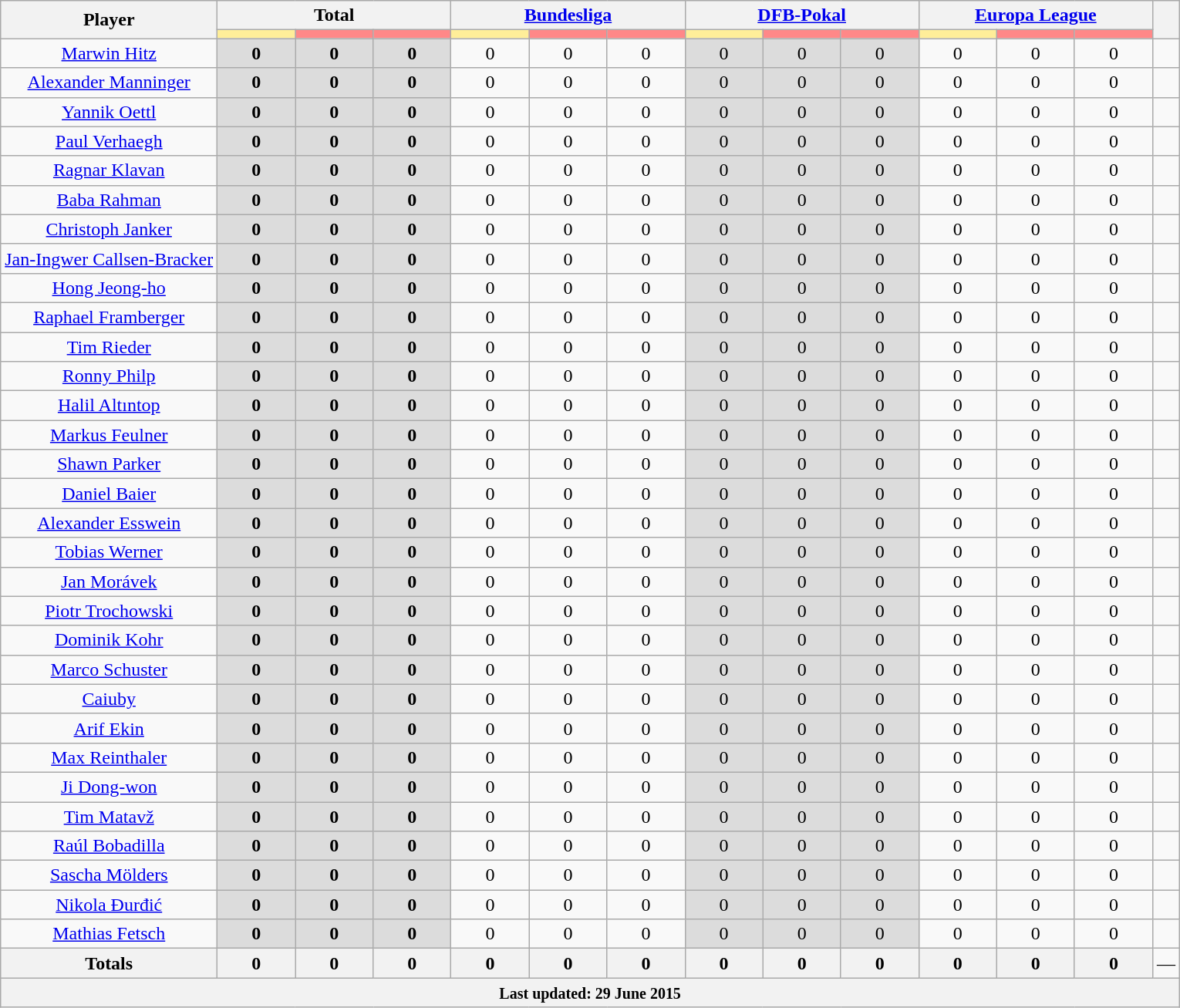<table class="wikitable" style="text-align:center;">
<tr style="text-align:center;">
<th rowspan="2">Player</th>
<th colspan="3">Total</th>
<th colspan="3"><a href='#'>Bundesliga</a></th>
<th colspan="3"><a href='#'>DFB-Pokal</a></th>
<th colspan="3"><a href='#'>Europa League</a></th>
<th rowspan="2"></th>
</tr>
<tr>
<th style="width:60px; background:#fe9;"></th>
<th style="width:60px; background:#ff8888;"></th>
<th style="width:60px; background:#ff8888;"></th>
<th style="width:60px; background:#fe9;"></th>
<th style="width:60px; background:#ff8888;"></th>
<th style="width:60px; background:#ff8888;"></th>
<th style="width:60px; background:#fe9;"></th>
<th style="width:60px; background:#ff8888;"></th>
<th style="width:60px; background:#ff8888;"></th>
<th style="width:60px; background:#fe9;"></th>
<th style="width:60px; background:#ff8888;"></th>
<th style="width:60px; background:#ff8888;"></th>
</tr>
<tr>
<td><a href='#'>Marwin Hitz</a></td>
<td style="background:#DCDCDC"><strong>0</strong> </td>
<td style="background:#DCDCDC"><strong>0</strong> </td>
<td style="background:#DCDCDC"><strong>0</strong> </td>
<td>0 </td>
<td>0 </td>
<td>0 </td>
<td style="background:#DCDCDC">0 </td>
<td style="background:#DCDCDC">0 </td>
<td style="background:#DCDCDC">0 </td>
<td>0 </td>
<td>0 </td>
<td>0 </td>
<td></td>
</tr>
<tr>
<td><a href='#'>Alexander Manninger</a></td>
<td style="background:#DCDCDC"><strong>0</strong> </td>
<td style="background:#DCDCDC"><strong>0</strong> </td>
<td style="background:#DCDCDC"><strong>0</strong> </td>
<td>0 </td>
<td>0 </td>
<td>0 </td>
<td style="background:#DCDCDC">0 </td>
<td style="background:#DCDCDC">0 </td>
<td style="background:#DCDCDC">0 </td>
<td>0 </td>
<td>0 </td>
<td>0 </td>
<td></td>
</tr>
<tr>
<td><a href='#'>Yannik Oettl</a></td>
<td style="background:#DCDCDC"><strong>0</strong> </td>
<td style="background:#DCDCDC"><strong>0</strong> </td>
<td style="background:#DCDCDC"><strong>0</strong> </td>
<td>0 </td>
<td>0 </td>
<td>0 </td>
<td style="background:#DCDCDC">0 </td>
<td style="background:#DCDCDC">0 </td>
<td style="background:#DCDCDC">0 </td>
<td>0 </td>
<td>0 </td>
<td>0 </td>
<td></td>
</tr>
<tr>
<td><a href='#'>Paul Verhaegh</a></td>
<td style="background:#DCDCDC"><strong>0</strong> </td>
<td style="background:#DCDCDC"><strong>0</strong> </td>
<td style="background:#DCDCDC"><strong>0</strong> </td>
<td>0 </td>
<td>0 </td>
<td>0 </td>
<td style="background:#DCDCDC">0 </td>
<td style="background:#DCDCDC">0 </td>
<td style="background:#DCDCDC">0 </td>
<td>0 </td>
<td>0 </td>
<td>0 </td>
<td></td>
</tr>
<tr>
<td><a href='#'>Ragnar Klavan</a></td>
<td style="background:#DCDCDC"><strong>0</strong> </td>
<td style="background:#DCDCDC"><strong>0</strong> </td>
<td style="background:#DCDCDC"><strong>0</strong> </td>
<td>0 </td>
<td>0 </td>
<td>0 </td>
<td style="background:#DCDCDC">0 </td>
<td style="background:#DCDCDC">0 </td>
<td style="background:#DCDCDC">0 </td>
<td>0 </td>
<td>0 </td>
<td>0 </td>
<td></td>
</tr>
<tr>
<td><a href='#'>Baba Rahman</a></td>
<td style="background:#DCDCDC"><strong>0</strong> </td>
<td style="background:#DCDCDC"><strong>0</strong> </td>
<td style="background:#DCDCDC"><strong>0</strong> </td>
<td>0 </td>
<td>0 </td>
<td>0 </td>
<td style="background:#DCDCDC">0 </td>
<td style="background:#DCDCDC">0 </td>
<td style="background:#DCDCDC">0 </td>
<td>0 </td>
<td>0 </td>
<td>0 </td>
<td></td>
</tr>
<tr>
<td><a href='#'>Christoph Janker</a></td>
<td style="background:#DCDCDC"><strong>0</strong> </td>
<td style="background:#DCDCDC"><strong>0</strong> </td>
<td style="background:#DCDCDC"><strong>0</strong> </td>
<td>0 </td>
<td>0 </td>
<td>0 </td>
<td style="background:#DCDCDC">0 </td>
<td style="background:#DCDCDC">0 </td>
<td style="background:#DCDCDC">0 </td>
<td>0 </td>
<td>0 </td>
<td>0 </td>
<td></td>
</tr>
<tr>
<td><a href='#'>Jan-Ingwer Callsen-Bracker</a></td>
<td style="background:#DCDCDC"><strong>0</strong> </td>
<td style="background:#DCDCDC"><strong>0</strong> </td>
<td style="background:#DCDCDC"><strong>0</strong> </td>
<td>0 </td>
<td>0 </td>
<td>0 </td>
<td style="background:#DCDCDC">0 </td>
<td style="background:#DCDCDC">0 </td>
<td style="background:#DCDCDC">0 </td>
<td>0 </td>
<td>0 </td>
<td>0 </td>
<td></td>
</tr>
<tr>
<td><a href='#'>Hong Jeong-ho</a></td>
<td style="background:#DCDCDC"><strong>0</strong> </td>
<td style="background:#DCDCDC"><strong>0</strong> </td>
<td style="background:#DCDCDC"><strong>0</strong> </td>
<td>0 </td>
<td>0 </td>
<td>0 </td>
<td style="background:#DCDCDC">0 </td>
<td style="background:#DCDCDC">0 </td>
<td style="background:#DCDCDC">0 </td>
<td>0 </td>
<td>0 </td>
<td>0 </td>
<td></td>
</tr>
<tr>
<td><a href='#'>Raphael Framberger</a></td>
<td style="background:#DCDCDC"><strong>0</strong> </td>
<td style="background:#DCDCDC"><strong>0</strong> </td>
<td style="background:#DCDCDC"><strong>0</strong> </td>
<td>0 </td>
<td>0 </td>
<td>0 </td>
<td style="background:#DCDCDC">0 </td>
<td style="background:#DCDCDC">0 </td>
<td style="background:#DCDCDC">0 </td>
<td>0 </td>
<td>0 </td>
<td>0 </td>
<td></td>
</tr>
<tr>
<td><a href='#'>Tim Rieder</a></td>
<td style="background:#DCDCDC"><strong>0</strong> </td>
<td style="background:#DCDCDC"><strong>0</strong> </td>
<td style="background:#DCDCDC"><strong>0</strong> </td>
<td>0 </td>
<td>0 </td>
<td>0 </td>
<td style="background:#DCDCDC">0 </td>
<td style="background:#DCDCDC">0 </td>
<td style="background:#DCDCDC">0 </td>
<td>0 </td>
<td>0 </td>
<td>0 </td>
<td></td>
</tr>
<tr>
<td><a href='#'>Ronny Philp</a></td>
<td style="background:#DCDCDC"><strong>0</strong> </td>
<td style="background:#DCDCDC"><strong>0</strong> </td>
<td style="background:#DCDCDC"><strong>0</strong> </td>
<td>0 </td>
<td>0 </td>
<td>0 </td>
<td style="background:#DCDCDC">0 </td>
<td style="background:#DCDCDC">0 </td>
<td style="background:#DCDCDC">0 </td>
<td>0 </td>
<td>0 </td>
<td>0 </td>
<td></td>
</tr>
<tr>
<td><a href='#'>Halil Altıntop</a></td>
<td style="background:#DCDCDC"><strong>0</strong> </td>
<td style="background:#DCDCDC"><strong>0</strong> </td>
<td style="background:#DCDCDC"><strong>0</strong> </td>
<td>0 </td>
<td>0 </td>
<td>0 </td>
<td style="background:#DCDCDC">0 </td>
<td style="background:#DCDCDC">0 </td>
<td style="background:#DCDCDC">0 </td>
<td>0 </td>
<td>0 </td>
<td>0 </td>
<td></td>
</tr>
<tr>
<td><a href='#'>Markus Feulner</a></td>
<td style="background:#DCDCDC"><strong>0</strong> </td>
<td style="background:#DCDCDC"><strong>0</strong> </td>
<td style="background:#DCDCDC"><strong>0</strong> </td>
<td>0 </td>
<td>0 </td>
<td>0 </td>
<td style="background:#DCDCDC">0 </td>
<td style="background:#DCDCDC">0 </td>
<td style="background:#DCDCDC">0 </td>
<td>0 </td>
<td>0 </td>
<td>0 </td>
<td></td>
</tr>
<tr>
<td><a href='#'>Shawn Parker</a></td>
<td style="background:#DCDCDC"><strong>0</strong> </td>
<td style="background:#DCDCDC"><strong>0</strong> </td>
<td style="background:#DCDCDC"><strong>0</strong> </td>
<td>0 </td>
<td>0 </td>
<td>0 </td>
<td style="background:#DCDCDC">0 </td>
<td style="background:#DCDCDC">0 </td>
<td style="background:#DCDCDC">0 </td>
<td>0 </td>
<td>0 </td>
<td>0 </td>
<td></td>
</tr>
<tr>
<td><a href='#'>Daniel Baier</a></td>
<td style="background:#DCDCDC"><strong>0</strong> </td>
<td style="background:#DCDCDC"><strong>0</strong> </td>
<td style="background:#DCDCDC"><strong>0</strong> </td>
<td>0 </td>
<td>0 </td>
<td>0 </td>
<td style="background:#DCDCDC">0 </td>
<td style="background:#DCDCDC">0 </td>
<td style="background:#DCDCDC">0 </td>
<td>0 </td>
<td>0 </td>
<td>0 </td>
<td></td>
</tr>
<tr>
<td><a href='#'>Alexander Esswein</a></td>
<td style="background:#DCDCDC"><strong>0</strong> </td>
<td style="background:#DCDCDC"><strong>0</strong> </td>
<td style="background:#DCDCDC"><strong>0</strong> </td>
<td>0 </td>
<td>0 </td>
<td>0 </td>
<td style="background:#DCDCDC">0 </td>
<td style="background:#DCDCDC">0 </td>
<td style="background:#DCDCDC">0 </td>
<td>0 </td>
<td>0 </td>
<td>0 </td>
<td></td>
</tr>
<tr>
<td><a href='#'>Tobias Werner</a></td>
<td style="background:#DCDCDC"><strong>0</strong> </td>
<td style="background:#DCDCDC"><strong>0</strong> </td>
<td style="background:#DCDCDC"><strong>0</strong> </td>
<td>0 </td>
<td>0 </td>
<td>0 </td>
<td style="background:#DCDCDC">0 </td>
<td style="background:#DCDCDC">0 </td>
<td style="background:#DCDCDC">0 </td>
<td>0 </td>
<td>0 </td>
<td>0 </td>
<td></td>
</tr>
<tr>
<td><a href='#'>Jan Morávek</a></td>
<td style="background:#DCDCDC"><strong>0</strong> </td>
<td style="background:#DCDCDC"><strong>0</strong> </td>
<td style="background:#DCDCDC"><strong>0</strong> </td>
<td>0 </td>
<td>0 </td>
<td>0 </td>
<td style="background:#DCDCDC">0 </td>
<td style="background:#DCDCDC">0 </td>
<td style="background:#DCDCDC">0 </td>
<td>0 </td>
<td>0 </td>
<td>0 </td>
<td></td>
</tr>
<tr>
<td><a href='#'>Piotr Trochowski</a></td>
<td style="background:#DCDCDC"><strong>0</strong> </td>
<td style="background:#DCDCDC"><strong>0</strong> </td>
<td style="background:#DCDCDC"><strong>0</strong> </td>
<td>0 </td>
<td>0 </td>
<td>0 </td>
<td style="background:#DCDCDC">0 </td>
<td style="background:#DCDCDC">0 </td>
<td style="background:#DCDCDC">0 </td>
<td>0 </td>
<td>0 </td>
<td>0 </td>
<td></td>
</tr>
<tr>
<td><a href='#'>Dominik Kohr</a></td>
<td style="background:#DCDCDC"><strong>0</strong> </td>
<td style="background:#DCDCDC"><strong>0</strong> </td>
<td style="background:#DCDCDC"><strong>0</strong> </td>
<td>0 </td>
<td>0 </td>
<td>0 </td>
<td style="background:#DCDCDC">0 </td>
<td style="background:#DCDCDC">0 </td>
<td style="background:#DCDCDC">0 </td>
<td>0 </td>
<td>0 </td>
<td>0 </td>
<td></td>
</tr>
<tr>
<td><a href='#'>Marco Schuster</a></td>
<td style="background:#DCDCDC"><strong>0</strong> </td>
<td style="background:#DCDCDC"><strong>0</strong> </td>
<td style="background:#DCDCDC"><strong>0</strong> </td>
<td>0 </td>
<td>0 </td>
<td>0 </td>
<td style="background:#DCDCDC">0 </td>
<td style="background:#DCDCDC">0 </td>
<td style="background:#DCDCDC">0 </td>
<td>0 </td>
<td>0 </td>
<td>0 </td>
<td></td>
</tr>
<tr>
<td><a href='#'>Caiuby</a></td>
<td style="background:#DCDCDC"><strong>0</strong> </td>
<td style="background:#DCDCDC"><strong>0</strong> </td>
<td style="background:#DCDCDC"><strong>0</strong> </td>
<td>0 </td>
<td>0 </td>
<td>0 </td>
<td style="background:#DCDCDC">0 </td>
<td style="background:#DCDCDC">0 </td>
<td style="background:#DCDCDC">0 </td>
<td>0 </td>
<td>0 </td>
<td>0 </td>
<td></td>
</tr>
<tr>
<td><a href='#'>Arif Ekin</a></td>
<td style="background:#DCDCDC"><strong>0</strong> </td>
<td style="background:#DCDCDC"><strong>0</strong> </td>
<td style="background:#DCDCDC"><strong>0</strong> </td>
<td>0 </td>
<td>0 </td>
<td>0 </td>
<td style="background:#DCDCDC">0 </td>
<td style="background:#DCDCDC">0 </td>
<td style="background:#DCDCDC">0 </td>
<td>0 </td>
<td>0 </td>
<td>0 </td>
<td></td>
</tr>
<tr>
<td><a href='#'>Max Reinthaler</a></td>
<td style="background:#DCDCDC"><strong>0</strong> </td>
<td style="background:#DCDCDC"><strong>0</strong> </td>
<td style="background:#DCDCDC"><strong>0</strong> </td>
<td>0 </td>
<td>0 </td>
<td>0 </td>
<td style="background:#DCDCDC">0 </td>
<td style="background:#DCDCDC">0 </td>
<td style="background:#DCDCDC">0 </td>
<td>0 </td>
<td>0 </td>
<td>0 </td>
<td></td>
</tr>
<tr>
<td><a href='#'>Ji Dong-won</a></td>
<td style="background:#DCDCDC"><strong>0</strong> </td>
<td style="background:#DCDCDC"><strong>0</strong> </td>
<td style="background:#DCDCDC"><strong>0</strong> </td>
<td>0 </td>
<td>0 </td>
<td>0 </td>
<td style="background:#DCDCDC">0 </td>
<td style="background:#DCDCDC">0 </td>
<td style="background:#DCDCDC">0 </td>
<td>0 </td>
<td>0 </td>
<td>0 </td>
<td></td>
</tr>
<tr>
<td><a href='#'>Tim Matavž</a></td>
<td style="background:#DCDCDC"><strong>0</strong> </td>
<td style="background:#DCDCDC"><strong>0</strong> </td>
<td style="background:#DCDCDC"><strong>0</strong> </td>
<td>0 </td>
<td>0 </td>
<td>0 </td>
<td style="background:#DCDCDC">0 </td>
<td style="background:#DCDCDC">0 </td>
<td style="background:#DCDCDC">0 </td>
<td>0 </td>
<td>0 </td>
<td>0 </td>
<td></td>
</tr>
<tr>
<td><a href='#'>Raúl Bobadilla</a></td>
<td style="background:#DCDCDC"><strong>0</strong> </td>
<td style="background:#DCDCDC"><strong>0</strong> </td>
<td style="background:#DCDCDC"><strong>0</strong> </td>
<td>0 </td>
<td>0 </td>
<td>0 </td>
<td style="background:#DCDCDC">0 </td>
<td style="background:#DCDCDC">0 </td>
<td style="background:#DCDCDC">0 </td>
<td>0 </td>
<td>0 </td>
<td>0 </td>
<td></td>
</tr>
<tr>
<td><a href='#'>Sascha Mölders</a></td>
<td style="background:#DCDCDC"><strong>0</strong> </td>
<td style="background:#DCDCDC"><strong>0</strong> </td>
<td style="background:#DCDCDC"><strong>0</strong> </td>
<td>0 </td>
<td>0 </td>
<td>0 </td>
<td style="background:#DCDCDC">0 </td>
<td style="background:#DCDCDC">0 </td>
<td style="background:#DCDCDC">0 </td>
<td>0 </td>
<td>0 </td>
<td>0 </td>
<td></td>
</tr>
<tr>
<td><a href='#'>Nikola Đurđić</a></td>
<td style="background:#DCDCDC"><strong>0</strong> </td>
<td style="background:#DCDCDC"><strong>0</strong> </td>
<td style="background:#DCDCDC"><strong>0</strong> </td>
<td>0 </td>
<td>0 </td>
<td>0 </td>
<td style="background:#DCDCDC">0 </td>
<td style="background:#DCDCDC">0 </td>
<td style="background:#DCDCDC">0 </td>
<td>0 </td>
<td>0 </td>
<td>0 </td>
<td></td>
</tr>
<tr>
<td><a href='#'>Mathias Fetsch</a></td>
<td style="background:#DCDCDC"><strong>0</strong> </td>
<td style="background:#DCDCDC"><strong>0</strong> </td>
<td style="background:#DCDCDC"><strong>0</strong> </td>
<td>0 </td>
<td>0 </td>
<td>0 </td>
<td style="background:#DCDCDC">0 </td>
<td style="background:#DCDCDC">0 </td>
<td style="background:#DCDCDC">0 </td>
<td>0 </td>
<td>0 </td>
<td>0 </td>
<td></td>
</tr>
<tr>
<th>Totals</th>
<th>0 </th>
<th>0 </th>
<th>0 </th>
<th>0 </th>
<th>0 </th>
<th>0 </th>
<th>0 </th>
<th>0 </th>
<th>0 </th>
<th>0 </th>
<th>0 </th>
<th>0 </th>
<td>—</td>
</tr>
<tr>
<th colspan="14"><small>Last updated: 29 June 2015</small></th>
</tr>
</table>
